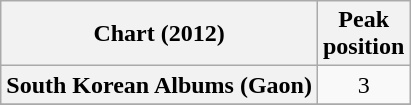<table class="wikitable plainrowheaders">
<tr>
<th>Chart (2012)</th>
<th>Peak<br>position</th>
</tr>
<tr>
<th scope="row">South Korean Albums (Gaon)</th>
<td align="center">3</td>
</tr>
<tr>
</tr>
</table>
